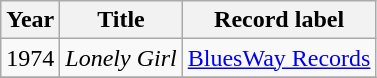<table class="wikitable sortable">
<tr>
<th>Year</th>
<th>Title</th>
<th>Record label</th>
</tr>
<tr>
<td>1974</td>
<td><em>Lonely Girl</em></td>
<td style="text-align:center;"><a href='#'>BluesWay Records</a></td>
</tr>
<tr>
</tr>
</table>
